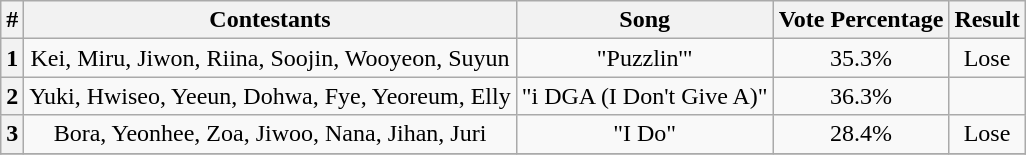<table class="wikitable plainrowheaders sortable" style="text-align:center">
<tr>
<th scope="col">#</th>
<th scope="col">Contestants</th>
<th scope="col">Song</th>
<th>Vote Percentage</th>
<th scope="col">Result</th>
</tr>
<tr>
<th>1</th>
<td>Kei, Miru, Jiwon, Riina, Soojin, Wooyeon, Suyun</td>
<td>"Puzzlin'"<br></td>
<td>35.3%</td>
<td>Lose</td>
</tr>
<tr>
<th>2</th>
<td>Yuki, Hwiseo, Yeeun, Dohwa, Fye, Yeoreum, Elly</td>
<td>"i DGA (I Don't Give A)"<br></td>
<td>36.3%</td>
<td></td>
</tr>
<tr>
<th>3</th>
<td>Bora, Yeonhee, Zoa, Jiwoo, Nana, Jihan, Juri</td>
<td>"I Do"<br></td>
<td>28.4%</td>
<td>Lose</td>
</tr>
<tr>
</tr>
</table>
